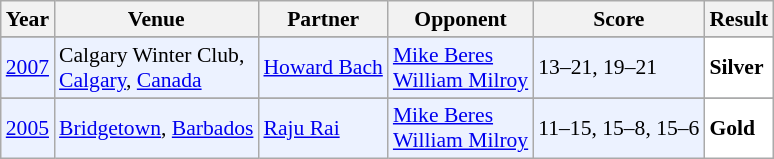<table class="sortable wikitable" style="font-size: 90%;">
<tr>
<th>Year</th>
<th>Venue</th>
<th>Partner</th>
<th>Opponent</th>
<th>Score</th>
<th>Result</th>
</tr>
<tr>
</tr>
<tr style="background:#ECF2FF">
<td align="center"><a href='#'>2007</a></td>
<td align="left">Calgary Winter Club,<br><a href='#'>Calgary</a>, <a href='#'>Canada</a></td>
<td align="left"> <a href='#'>Howard Bach</a></td>
<td align="left"> <a href='#'>Mike Beres</a><br> <a href='#'>William Milroy</a></td>
<td align="left">13–21, 19–21</td>
<td style="text-align:left; background:white"> <strong>Silver</strong></td>
</tr>
<tr>
</tr>
<tr style="background:#ECF2FF">
<td align="center"><a href='#'>2005</a></td>
<td align="left"><a href='#'>Bridgetown</a>, <a href='#'>Barbados</a></td>
<td align="left"> <a href='#'>Raju Rai</a></td>
<td align="left"> <a href='#'>Mike Beres</a><br> <a href='#'>William Milroy</a></td>
<td align="left">11–15, 15–8, 15–6</td>
<td style="text-align:left; background:white"> <strong>Gold</strong></td>
</tr>
</table>
